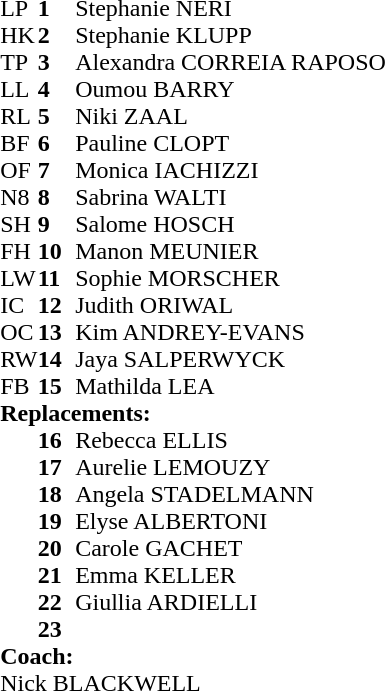<table cellpadding="0" cellspacing="0" style="margin:auto">
<tr>
<th width="25"></th>
<th width="25"></th>
</tr>
<tr>
<td>LP</td>
<td><strong>1</strong></td>
<td>Stephanie NERI</td>
<td></td>
<td></td>
</tr>
<tr>
<td>HK</td>
<td><strong>2</strong></td>
<td>Stephanie KLUPP</td>
<td></td>
<td></td>
</tr>
<tr>
<td>TP</td>
<td><strong>3</strong></td>
<td>Alexandra CORREIA RAPOSO</td>
<td></td>
<td></td>
</tr>
<tr>
<td>LL</td>
<td><strong>4</strong></td>
<td>Oumou BARRY</td>
<td></td>
<td></td>
</tr>
<tr>
<td>RL</td>
<td><strong>5</strong></td>
<td>Niki ZAAL</td>
<td></td>
<td></td>
</tr>
<tr>
<td>BF</td>
<td><strong>6</strong></td>
<td>Pauline CLOPT</td>
<td></td>
<td></td>
</tr>
<tr>
<td>OF</td>
<td><strong>7</strong></td>
<td>Monica IACHIZZI</td>
<td></td>
<td></td>
</tr>
<tr>
<td>N8</td>
<td><strong>8</strong></td>
<td>Sabrina WALTI</td>
<td></td>
<td></td>
</tr>
<tr>
<td>SH</td>
<td><strong>9</strong></td>
<td>Salome HOSCH</td>
<td></td>
<td></td>
</tr>
<tr>
<td>FH</td>
<td><strong>10</strong></td>
<td>Manon MEUNIER</td>
<td></td>
<td></td>
</tr>
<tr>
<td>LW</td>
<td><strong>11</strong></td>
<td>Sophie MORSCHER</td>
<td></td>
<td></td>
</tr>
<tr>
<td>IC</td>
<td><strong>12</strong></td>
<td>Judith ORIWAL</td>
<td></td>
<td></td>
</tr>
<tr>
<td>OC</td>
<td><strong>13</strong></td>
<td>Kim ANDREY-EVANS</td>
<td></td>
<td></td>
</tr>
<tr>
<td>RW</td>
<td><strong>14</strong></td>
<td>Jaya SALPERWYCK</td>
<td></td>
<td></td>
</tr>
<tr>
<td>FB</td>
<td><strong>15</strong></td>
<td>Mathilda LEA</td>
<td></td>
<td></td>
</tr>
<tr>
<td colspan="3"><strong>Replacements:</strong></td>
</tr>
<tr>
<td></td>
<td><strong>16</strong></td>
<td>Rebecca ELLIS</td>
<td></td>
<td></td>
</tr>
<tr>
<td></td>
<td><strong>17</strong></td>
<td>Aurelie LEMOUZY</td>
<td></td>
<td></td>
</tr>
<tr>
<td></td>
<td><strong>18</strong></td>
<td>Angela STADELMANN</td>
<td></td>
<td></td>
</tr>
<tr>
<td></td>
<td><strong>19</strong></td>
<td>Elyse ALBERTONI</td>
<td></td>
<td></td>
</tr>
<tr>
<td></td>
<td><strong>20</strong></td>
<td>Carole GACHET</td>
<td></td>
<td></td>
</tr>
<tr>
<td></td>
<td><strong>21</strong></td>
<td>Emma KELLER</td>
<td></td>
<td></td>
</tr>
<tr>
<td></td>
<td><strong>22</strong></td>
<td>Giullia ARDIELLI</td>
<td></td>
<td></td>
</tr>
<tr>
<td></td>
<td><strong>23</strong></td>
</tr>
<tr>
<td></td>
<td></td>
</tr>
<tr>
<td colspan="3"><strong>Coach:</strong></td>
</tr>
<tr>
<td colspan="4">Nick BLACKWELL</td>
</tr>
</table>
